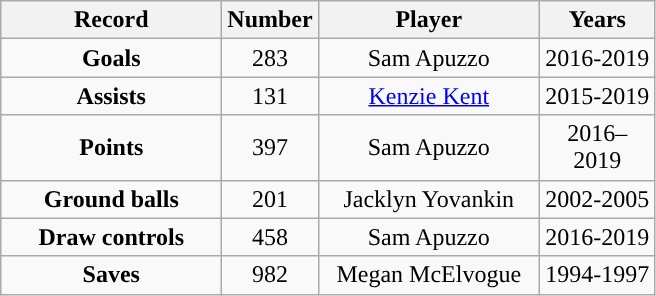<table class="wikitable">
<tr>
<th style="width:140px; ">Record</th>
<th style="width:35px; ">Number</th>
<th style="width:140px; ">Player</th>
<th style="width:70px; ">Years</th>
</tr>
<tr style="text-align:center;">
<td><strong>Goals</strong></td>
<td>283</td>
<td>Sam Apuzzo</td>
<td>2016-2019</td>
</tr>
<tr style="text-align:center;">
<td><strong>Assists</strong></td>
<td>131</td>
<td><a href='#'>Kenzie Kent</a></td>
<td>2015-2019</td>
</tr>
<tr style="text-align:center;">
<td><strong>Points</strong></td>
<td>397</td>
<td>Sam Apuzzo</td>
<td>2016–2019</td>
</tr>
<tr style="text-align:center;">
<td><strong>Ground balls</strong></td>
<td>201</td>
<td>Jacklyn Yovankin</td>
<td>2002-2005</td>
</tr>
<tr style="text-align:center;">
<td><strong>Draw controls</strong></td>
<td>458</td>
<td>Sam Apuzzo</td>
<td>2016-2019</td>
</tr>
<tr style="text-align:center;">
<td><strong>Saves</strong></td>
<td>982</td>
<td>Megan McElvogue</td>
<td>1994-1997</td>
</tr>
</table>
